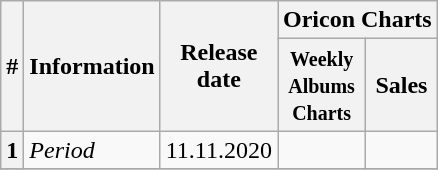<table class="wikitable">
<tr>
<th rowspan="2">#</th>
<th rowspan="2">Information</th>
<th rowspan="2">Release<br> date<br></th>
<th colspan="2">Oricon Charts</th>
</tr>
<tr>
<th><small>Weekly<br>Albums<br>Charts</small></th>
<th>Sales</th>
</tr>
<tr>
<th>1</th>
<td><em>Period</em></td>
<td>11.11.2020</td>
<td style="text-align:center;"></td>
<td></td>
</tr>
<tr>
</tr>
</table>
